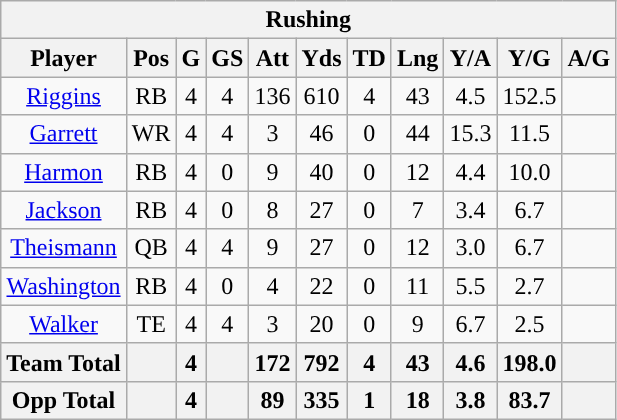<table class="wikitable" style="text-align:center">
<tr>
<th colspan="11">Rushing</th>
</tr>
<tr>
<th>Player</th>
<th>Pos</th>
<th>G</th>
<th>GS</th>
<th>Att</th>
<th>Yds</th>
<th>TD</th>
<th>Lng</th>
<th>Y/A</th>
<th>Y/G</th>
<th>A/G</th>
</tr>
<tr>
<td><a href='#'>Riggins</a></td>
<td>RB</td>
<td>4</td>
<td>4</td>
<td>136</td>
<td>610</td>
<td>4</td>
<td>43</td>
<td>4.5</td>
<td>152.5</td>
<td></td>
</tr>
<tr>
<td><a href='#'>Garrett</a></td>
<td>WR</td>
<td>4</td>
<td>4</td>
<td>3</td>
<td>46</td>
<td>0</td>
<td>44</td>
<td>15.3</td>
<td>11.5</td>
<td></td>
</tr>
<tr>
<td><a href='#'>Harmon</a></td>
<td>RB</td>
<td>4</td>
<td>0</td>
<td>9</td>
<td>40</td>
<td>0</td>
<td>12</td>
<td>4.4</td>
<td>10.0</td>
<td></td>
</tr>
<tr>
<td><a href='#'>Jackson</a></td>
<td>RB</td>
<td>4</td>
<td>0</td>
<td>8</td>
<td>27</td>
<td>0</td>
<td>7</td>
<td>3.4</td>
<td>6.7</td>
<td></td>
</tr>
<tr>
<td><a href='#'>Theismann</a></td>
<td>QB</td>
<td>4</td>
<td>4</td>
<td>9</td>
<td>27</td>
<td>0</td>
<td>12</td>
<td>3.0</td>
<td>6.7</td>
<td></td>
</tr>
<tr>
<td><a href='#'>Washington</a></td>
<td>RB</td>
<td>4</td>
<td>0</td>
<td>4</td>
<td>22</td>
<td>0</td>
<td>11</td>
<td>5.5</td>
<td>2.7</td>
<td></td>
</tr>
<tr>
<td><a href='#'>Walker</a></td>
<td>TE</td>
<td>4</td>
<td>4</td>
<td>3</td>
<td>20</td>
<td>0</td>
<td>9</td>
<td>6.7</td>
<td>2.5</td>
<td></td>
</tr>
<tr>
<th>Team Total</th>
<th></th>
<th>4</th>
<th></th>
<th>172</th>
<th>792</th>
<th>4</th>
<th>43</th>
<th>4.6</th>
<th>198.0</th>
<th></th>
</tr>
<tr>
<th>Opp Total</th>
<th></th>
<th>4</th>
<th></th>
<th>89</th>
<th>335</th>
<th>1</th>
<th>18</th>
<th>3.8</th>
<th>83.7</th>
<th></th>
</tr>
</table>
